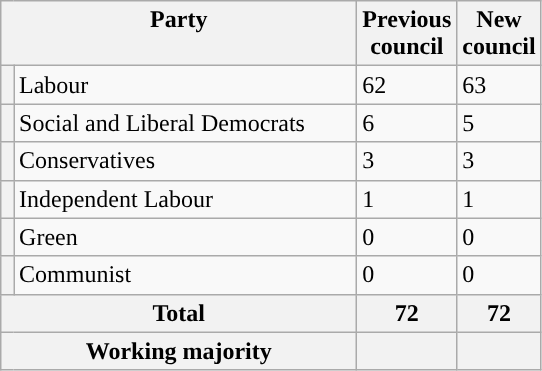<table class="wikitable">
<tr>
<th valign=top colspan="2" style="width: 230px">Party</th>
<th valign=top style="width: 30px">Previous council</th>
<th valign=top style="width: 30px">New council</th>
</tr>
<tr>
<th style="background-color: "></th>
<td>Labour</td>
<td>62</td>
<td>63</td>
</tr>
<tr>
<th style="background-color: "></th>
<td>Social and Liberal Democrats</td>
<td>6</td>
<td>5</td>
</tr>
<tr>
<th style="background-color: "></th>
<td>Conservatives</td>
<td>3</td>
<td>3</td>
</tr>
<tr>
<th style="background-color: "></th>
<td>Independent Labour</td>
<td>1</td>
<td>1</td>
</tr>
<tr>
<th style="background-color: "></th>
<td>Green</td>
<td>0</td>
<td>0</td>
</tr>
<tr>
<th style="background-color: "></th>
<td>Communist</td>
<td>0</td>
<td>0</td>
</tr>
<tr>
<th colspan=2>Total</th>
<th style="text-align: center">72</th>
<th colspan=3>72</th>
</tr>
<tr>
<th colspan=2>Working majority</th>
<th></th>
<th></th>
</tr>
</table>
